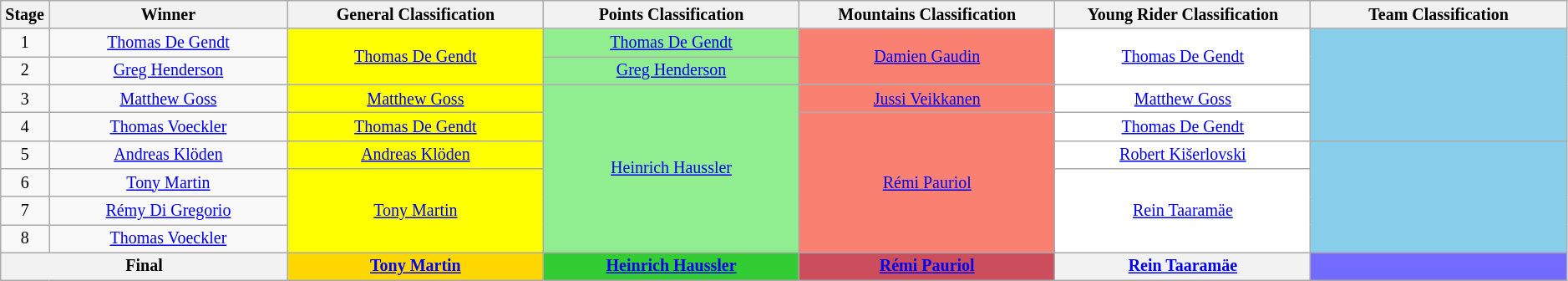<table class="wikitable" style="text-align: center; font-size:smaller;">
<tr>
<th style="width:1%;">Stage</th>
<th style="width:14%;">Winner</th>
<th style="width:15%;"><strong>General Classification</strong><br></th>
<th style="width:15%;"><strong>Points Classification</strong><br></th>
<th style="width:15%;"><strong>Mountains Classification</strong><br></th>
<th style="width:15%;"><strong>Young Rider Classification</strong><br></th>
<th style="width:15%;"><strong>Team Classification</strong><br></th>
</tr>
<tr>
<td>1</td>
<td><a href='#'>Thomas De Gendt</a></td>
<td style="background:yellow;" rowspan="2"><a href='#'>Thomas De Gendt</a></td>
<td style="background:lightgreen;"><a href='#'>Thomas De Gendt</a></td>
<td style="background:salmon;" rowspan="2"><a href='#'>Damien Gaudin</a></td>
<td style="background:white;" rowspan="2"><a href='#'>Thomas De Gendt</a></td>
<td style="background:skyblue;" rowspan="4"></td>
</tr>
<tr>
<td>2</td>
<td><a href='#'>Greg Henderson</a></td>
<td style="background:lightgreen;"><a href='#'>Greg Henderson</a></td>
</tr>
<tr>
<td>3</td>
<td><a href='#'>Matthew Goss</a></td>
<td style="background:yellow;"><a href='#'>Matthew Goss</a></td>
<td style="background:lightgreen;" rowspan="6"><a href='#'>Heinrich Haussler</a></td>
<td style="background:salmon;"><a href='#'>Jussi Veikkanen</a></td>
<td style="background:white;"><a href='#'>Matthew Goss</a></td>
</tr>
<tr>
<td>4</td>
<td><a href='#'>Thomas Voeckler</a></td>
<td style="background:yellow;"><a href='#'>Thomas De Gendt</a></td>
<td style="background:salmon;" rowspan="5"><a href='#'>Rémi Pauriol</a></td>
<td style="background:white;"><a href='#'>Thomas De Gendt</a></td>
</tr>
<tr>
<td>5</td>
<td><a href='#'>Andreas Klöden</a></td>
<td style="background:yellow;"><a href='#'>Andreas Klöden</a></td>
<td style="background:white;"><a href='#'>Robert Kišerlovski</a></td>
<td style="background:skyblue;" rowspan="4"></td>
</tr>
<tr>
<td>6</td>
<td><a href='#'>Tony Martin</a></td>
<td style="background:yellow;" rowspan="3"><a href='#'>Tony Martin</a></td>
<td style="background:white;" rowspan="3"><a href='#'>Rein Taaramäe</a></td>
</tr>
<tr>
<td>7</td>
<td><a href='#'>Rémy Di Gregorio</a></td>
</tr>
<tr>
<td>8</td>
<td><a href='#'>Thomas Voeckler</a></td>
</tr>
<tr>
<th colspan=2><strong>Final</strong></th>
<th style="background:gold;"><a href='#'>Tony Martin</a></th>
<th style="background:limegreen;"><a href='#'>Heinrich Haussler</a></th>
<th style="background:#CC4E5C;"><a href='#'>Rémi Pauriol</a></th>
<th style="background:offwhite;"><a href='#'>Rein Taaramäe</a></th>
<th style="background:#736aff;"></th>
</tr>
</table>
